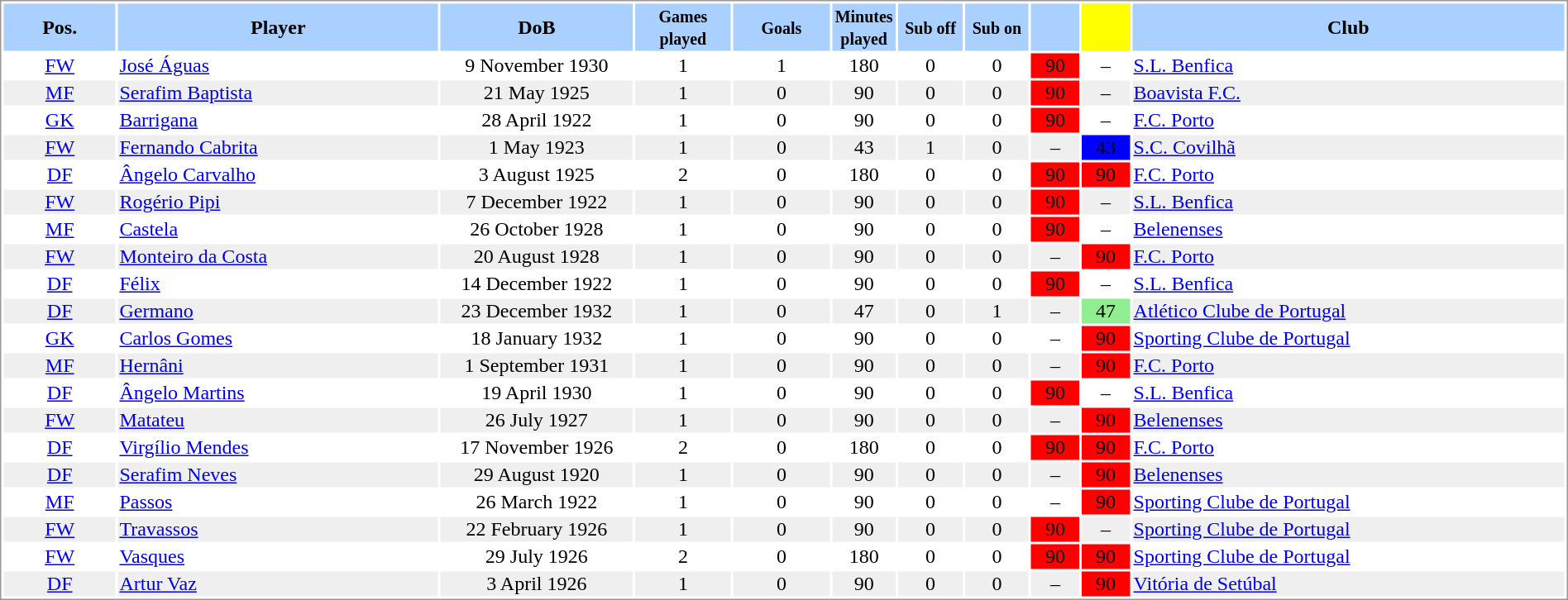<table border="0" width="100%" style="border: 1px solid #999; background-color:#FFFFFF; text-align:center">
<tr align="center" bgcolor="#AAD0FF">
<th width=7%>Pos.</th>
<th width=20%>Player</th>
<th width=12%>DoB</th>
<th width=6%><small>Games<br>played</small></th>
<th width=6%><small>Goals</small></th>
<th width=4%><small>Minutes<br>played</small></th>
<th width=4%><small>Sub off</small></th>
<th width=4%><small>Sub on</small></th>
<th width=3%></th>
<th width=3% bgcolor=yellow></th>
<th width=27%>Club</th>
</tr>
<tr>
<td><a href='#'>FW</a></td>
<td align="left"><a href='#'>José Águas</a></td>
<td>9 November 1930</td>
<td>1</td>
<td>1</td>
<td>180</td>
<td>0</td>
<td>0</td>
<td bgcolor=red>90</td>
<td>–</td>
<td align="left"> <a href='#'>S.L. Benfica</a></td>
</tr>
<tr bgcolor="#EFEFEF">
<td><a href='#'>MF</a></td>
<td align="left"><a href='#'>Serafim Baptista</a></td>
<td>21 May 1925</td>
<td>1</td>
<td>0</td>
<td>90</td>
<td>0</td>
<td>0</td>
<td bgcolor=red>90</td>
<td>–</td>
<td align="left"> <a href='#'>Boavista F.C.</a></td>
</tr>
<tr>
<td><a href='#'>GK</a></td>
<td align="left"><a href='#'>Barrigana</a></td>
<td>28 April 1922</td>
<td>1</td>
<td>0</td>
<td>90</td>
<td>0</td>
<td>0</td>
<td bgcolor=red>90</td>
<td>–</td>
<td align="left"> <a href='#'>F.C. Porto</a></td>
</tr>
<tr bgcolor="#EFEFEF">
<td><a href='#'>FW</a></td>
<td align="left"><a href='#'>Fernando Cabrita</a></td>
<td>1 May 1923</td>
<td>1</td>
<td>0</td>
<td>43</td>
<td>1</td>
<td>0</td>
<td>–</td>
<td bgcolor=blue>43</td>
<td align="left"> <a href='#'>S.C. Covilhã</a></td>
</tr>
<tr>
<td><a href='#'>DF</a></td>
<td align="left"><a href='#'>Ângelo Carvalho</a></td>
<td>3 August 1925</td>
<td>2</td>
<td>0</td>
<td>180</td>
<td>0</td>
<td>0</td>
<td bgcolor=red>90</td>
<td bgcolor=red>90</td>
<td align="left"> <a href='#'>F.C. Porto</a></td>
</tr>
<tr bgcolor="#EFEFEF">
<td><a href='#'>FW</a></td>
<td align="left"><a href='#'>Rogério Pipi</a></td>
<td>7 December 1922</td>
<td>1</td>
<td>0</td>
<td>90</td>
<td>0</td>
<td>0</td>
<td bgcolor=red>90</td>
<td>–</td>
<td align="left"> <a href='#'>S.L. Benfica</a></td>
</tr>
<tr>
<td><a href='#'>MF</a></td>
<td align="left"><a href='#'>Castela</a></td>
<td>26 October 1928</td>
<td>1</td>
<td>0</td>
<td>90</td>
<td>0</td>
<td>0</td>
<td bgcolor=red>90</td>
<td>–</td>
<td align="left"> <a href='#'>Belenenses</a></td>
</tr>
<tr bgcolor="#EFEFEF">
<td><a href='#'>FW</a></td>
<td align="left"><a href='#'>Monteiro da Costa</a></td>
<td>20 August 1928</td>
<td>1</td>
<td>0</td>
<td>90</td>
<td>0</td>
<td>0</td>
<td>–</td>
<td bgcolor=red>90</td>
<td align="left"> <a href='#'>F.C. Porto</a></td>
</tr>
<tr>
<td><a href='#'>DF</a></td>
<td align="left"><a href='#'>Félix</a></td>
<td>14 December 1922</td>
<td>1</td>
<td>0</td>
<td>90</td>
<td>0</td>
<td>0</td>
<td bgcolor=red>90</td>
<td>–</td>
<td align="left"> <a href='#'>S.L. Benfica</a></td>
</tr>
<tr bgcolor="#EFEFEF">
<td><a href='#'>DF</a></td>
<td align="left"><a href='#'>Germano</a></td>
<td>23 December 1932</td>
<td>1</td>
<td>0</td>
<td>47</td>
<td>0</td>
<td>1</td>
<td>–</td>
<td bgcolor=lightgreen>47</td>
<td align="left"> <a href='#'>Atlético Clube de Portugal</a></td>
</tr>
<tr>
<td><a href='#'>GK</a></td>
<td align="left"><a href='#'>Carlos Gomes</a></td>
<td>18 January 1932</td>
<td>1</td>
<td>0</td>
<td>90</td>
<td>0</td>
<td>0</td>
<td>–</td>
<td bgcolor=red>90</td>
<td align="left"> <a href='#'>Sporting Clube de Portugal</a></td>
</tr>
<tr bgcolor="#EFEFEF">
<td><a href='#'>MF</a></td>
<td align="left"><a href='#'>Hernâni</a></td>
<td>1 September 1931</td>
<td>1</td>
<td>0</td>
<td>90</td>
<td>0</td>
<td>0</td>
<td>–</td>
<td bgcolor=red>90</td>
<td align="left"> <a href='#'>F.C. Porto</a></td>
</tr>
<tr>
<td><a href='#'>DF</a></td>
<td align="left"><a href='#'>Ângelo Martins</a></td>
<td>19 April 1930</td>
<td>1</td>
<td>0</td>
<td>90</td>
<td>0</td>
<td>0</td>
<td bgcolor=red>90</td>
<td>–</td>
<td align="left"> <a href='#'>S.L. Benfica</a></td>
</tr>
<tr bgcolor="#EFEFEF">
<td><a href='#'>FW</a></td>
<td align="left"><a href='#'>Matateu</a></td>
<td>26 July 1927</td>
<td>1</td>
<td>0</td>
<td>90</td>
<td>0</td>
<td>0</td>
<td>–</td>
<td bgcolor=red>90</td>
<td align="left"> <a href='#'>Belenenses</a></td>
</tr>
<tr>
<td><a href='#'>DF</a></td>
<td align="left"><a href='#'>Virgílio Mendes</a></td>
<td>17 November 1926</td>
<td>2</td>
<td>0</td>
<td>180</td>
<td>0</td>
<td>0</td>
<td bgcolor=red>90</td>
<td bgcolor=red>90</td>
<td align="left"> <a href='#'>F.C. Porto</a></td>
</tr>
<tr bgcolor="#EFEFEF">
<td><a href='#'>DF</a></td>
<td align="left"><a href='#'>Serafim Neves</a></td>
<td>29 August 1920</td>
<td>1</td>
<td>0</td>
<td>90</td>
<td>0</td>
<td>0</td>
<td>–</td>
<td bgcolor=red>90</td>
<td align="left"> <a href='#'>Belenenses</a></td>
</tr>
<tr>
<td><a href='#'>MF</a></td>
<td align="left"><a href='#'>Passos</a></td>
<td>26 March 1922</td>
<td>1</td>
<td>0</td>
<td>90</td>
<td>0</td>
<td>0</td>
<td>–</td>
<td bgcolor=red>90</td>
<td align="left"> <a href='#'>Sporting Clube de Portugal</a></td>
</tr>
<tr bgcolor="#EFEFEF">
<td><a href='#'>FW</a></td>
<td align="left"><a href='#'>Travassos</a></td>
<td>22 February 1926</td>
<td>1</td>
<td>0</td>
<td>90</td>
<td>0</td>
<td>0</td>
<td bgcolor=red>90</td>
<td>–</td>
<td align="left"> <a href='#'>Sporting Clube de Portugal</a></td>
</tr>
<tr>
<td><a href='#'>FW</a></td>
<td align="left"><a href='#'>Vasques</a></td>
<td>29 July 1926</td>
<td>2</td>
<td>0</td>
<td>180</td>
<td>0</td>
<td>0</td>
<td bgcolor=red>90</td>
<td bgcolor=red>90</td>
<td align="left"> <a href='#'>Sporting Clube de Portugal</a></td>
</tr>
<tr bgcolor="#EFEFEF">
<td><a href='#'>DF</a></td>
<td align="left"><a href='#'>Artur Vaz</a></td>
<td>3 April 1926</td>
<td>1</td>
<td>0</td>
<td>90</td>
<td>0</td>
<td>0</td>
<td>–</td>
<td bgcolor=red>90</td>
<td align="left"> <a href='#'>Vitória de Setúbal</a></td>
</tr>
</table>
